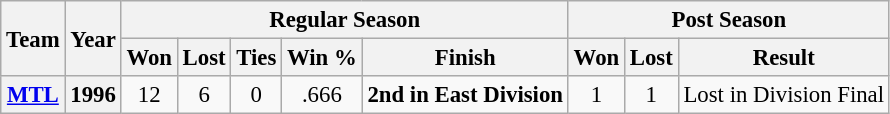<table class="wikitable" style="font-size: 95%; text-align:center;">
<tr>
<th rowspan="2">Team</th>
<th rowspan="2">Year</th>
<th colspan="5">Regular Season</th>
<th colspan="4">Post Season</th>
</tr>
<tr>
<th>Won</th>
<th>Lost</th>
<th>Ties</th>
<th>Win %</th>
<th>Finish</th>
<th>Won</th>
<th>Lost</th>
<th>Result</th>
</tr>
<tr>
<th><a href='#'>MTL</a></th>
<th>1996</th>
<td>12</td>
<td>6</td>
<td>0</td>
<td>.666</td>
<td><strong>2nd in East Division</strong></td>
<td>1</td>
<td>1</td>
<td>Lost in Division Final</td>
</tr>
</table>
